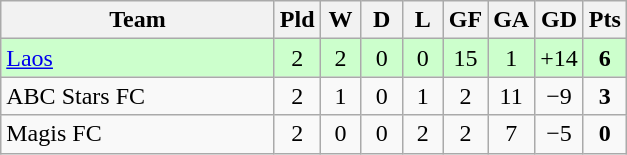<table class="wikitable" style="text-align: center;">
<tr>
<th width="175">Team</th>
<th width="20">Pld</th>
<th width="20">W</th>
<th width="20">D</th>
<th width="20">L</th>
<th width="20">GF</th>
<th width="20">GA</th>
<th width="20">GD</th>
<th width="20">Pts</th>
</tr>
<tr bgcolor=#ccffcc>
<td style="text-align:left;"><a href='#'>Laos</a></td>
<td>2</td>
<td>2</td>
<td>0</td>
<td>0</td>
<td>15</td>
<td>1</td>
<td>+14</td>
<td><strong>6</strong></td>
</tr>
<tr>
<td style="text-align:left;">ABC Stars FC</td>
<td>2</td>
<td>1</td>
<td>0</td>
<td>1</td>
<td>2</td>
<td>11</td>
<td>−9</td>
<td><strong>3</strong></td>
</tr>
<tr>
<td style="text-align:left;">Magis FC</td>
<td>2</td>
<td>0</td>
<td>0</td>
<td>2</td>
<td>2</td>
<td>7</td>
<td>−5</td>
<td><strong>0</strong></td>
</tr>
</table>
